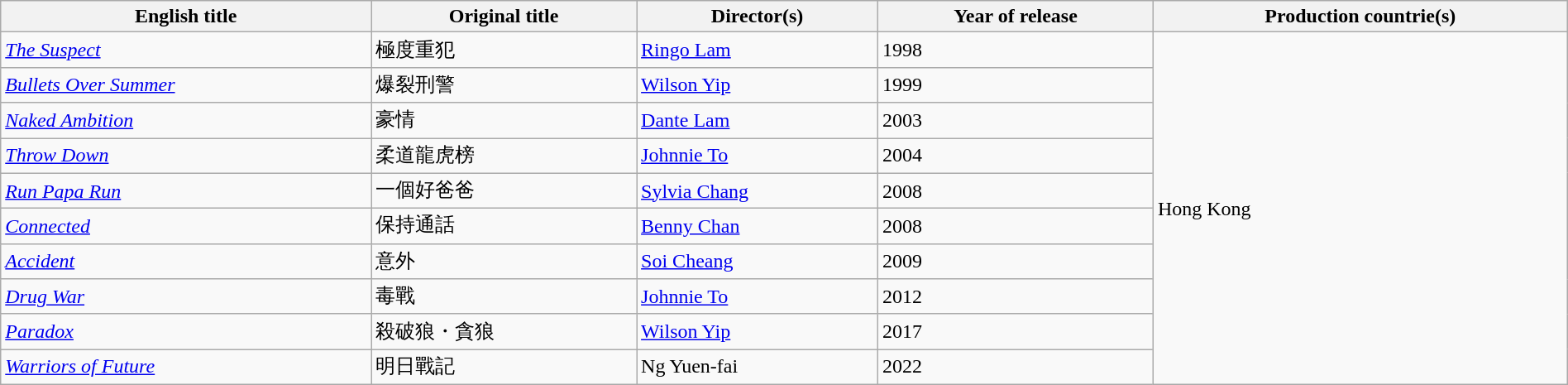<table class="sortable wikitable" style="width:100%; margin-bottom:4px" cellpadding="5">
<tr>
<th scope="col">English title</th>
<th scope="col">Original title</th>
<th scope="col">Director(s)</th>
<th scope="col">Year of release</th>
<th scope="col">Production countrie(s)</th>
</tr>
<tr>
<td><em><a href='#'>The Suspect</a></em></td>
<td>極度重犯</td>
<td><a href='#'>Ringo Lam</a></td>
<td>1998</td>
<td rowspan="10">Hong Kong</td>
</tr>
<tr>
<td><em><a href='#'>Bullets Over Summer</a></em></td>
<td>爆裂刑警</td>
<td><a href='#'>Wilson Yip</a></td>
<td>1999</td>
</tr>
<tr>
<td><em><a href='#'>Naked Ambition</a></em></td>
<td>豪情</td>
<td><a href='#'>Dante Lam</a></td>
<td>2003</td>
</tr>
<tr>
<td><em><a href='#'>Throw Down</a></em></td>
<td>柔道龍虎榜</td>
<td><a href='#'>Johnnie To</a></td>
<td>2004</td>
</tr>
<tr>
<td><em><a href='#'>Run Papa Run</a></em></td>
<td>一個好爸爸</td>
<td><a href='#'>Sylvia Chang</a></td>
<td>2008</td>
</tr>
<tr>
<td><em><a href='#'>Connected</a></em></td>
<td>保持通話</td>
<td><a href='#'>Benny Chan</a></td>
<td>2008</td>
</tr>
<tr>
<td><em><a href='#'>Accident</a></em></td>
<td>意外</td>
<td><a href='#'>Soi Cheang</a></td>
<td>2009</td>
</tr>
<tr>
<td><em><a href='#'>Drug War</a></em></td>
<td>毒戰</td>
<td><a href='#'>Johnnie To</a></td>
<td>2012</td>
</tr>
<tr>
<td><em><a href='#'>Paradox</a></em></td>
<td>殺破狼・貪狼</td>
<td><a href='#'>Wilson Yip</a></td>
<td>2017</td>
</tr>
<tr>
<td><em><a href='#'>Warriors of Future</a></em></td>
<td>明日戰記</td>
<td>Ng Yuen-fai</td>
<td>2022</td>
</tr>
</table>
